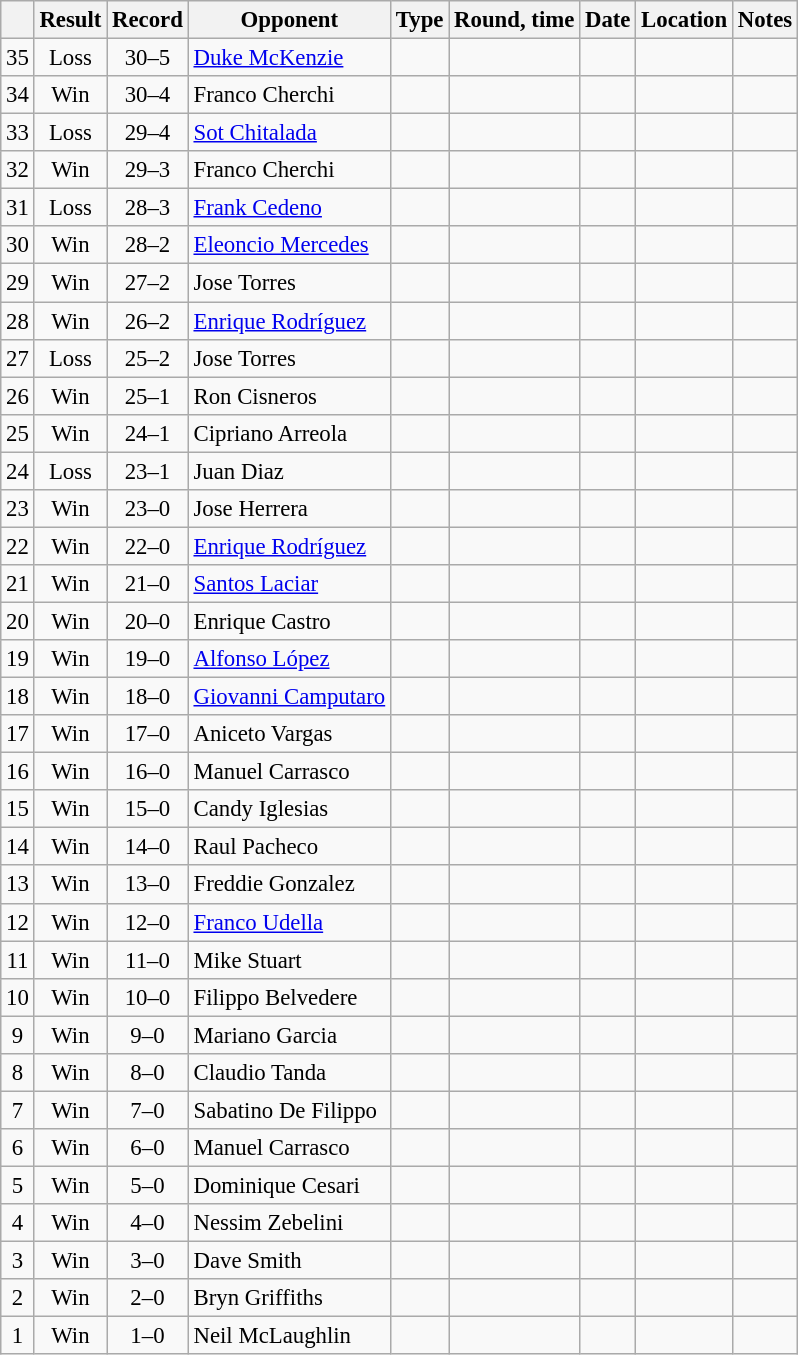<table class="wikitable" style="text-align:center; font-size:95%">
<tr>
<th></th>
<th>Result</th>
<th>Record</th>
<th>Opponent</th>
<th>Type</th>
<th>Round, time</th>
<th>Date</th>
<th>Location</th>
<th>Notes</th>
</tr>
<tr>
<td>35</td>
<td>Loss</td>
<td>30–5</td>
<td align=left><a href='#'>Duke McKenzie</a></td>
<td></td>
<td></td>
<td></td>
<td align=left></td>
<td align=left></td>
</tr>
<tr>
<td>34</td>
<td>Win</td>
<td>30–4</td>
<td align=left>Franco Cherchi</td>
<td></td>
<td></td>
<td></td>
<td align=left></td>
<td align=left></td>
</tr>
<tr>
<td>33</td>
<td>Loss</td>
<td>29–4</td>
<td align=left><a href='#'>Sot Chitalada</a></td>
<td></td>
<td></td>
<td></td>
<td align=left></td>
<td align=left></td>
</tr>
<tr>
<td>32</td>
<td>Win</td>
<td>29–3</td>
<td align=left>Franco Cherchi</td>
<td></td>
<td></td>
<td></td>
<td align=left></td>
<td align=left></td>
</tr>
<tr>
<td>31</td>
<td>Loss</td>
<td>28–3</td>
<td align=left><a href='#'>Frank Cedeno</a></td>
<td></td>
<td></td>
<td></td>
<td align=left></td>
<td align=left></td>
</tr>
<tr>
<td>30</td>
<td>Win</td>
<td>28–2</td>
<td align=left><a href='#'>Eleoncio Mercedes</a></td>
<td></td>
<td></td>
<td></td>
<td align=left></td>
<td align=left></td>
</tr>
<tr>
<td>29</td>
<td>Win</td>
<td>27–2</td>
<td align=left>Jose Torres</td>
<td></td>
<td></td>
<td></td>
<td align=left></td>
<td align=left></td>
</tr>
<tr>
<td>28</td>
<td>Win</td>
<td>26–2</td>
<td align=left><a href='#'>Enrique Rodríguez</a></td>
<td></td>
<td></td>
<td></td>
<td align=left></td>
<td align=left></td>
</tr>
<tr>
<td>27</td>
<td>Loss</td>
<td>25–2</td>
<td align=left>Jose Torres</td>
<td></td>
<td></td>
<td></td>
<td align=left></td>
<td align=left></td>
</tr>
<tr>
<td>26</td>
<td>Win</td>
<td>25–1</td>
<td align=left>Ron Cisneros</td>
<td></td>
<td></td>
<td></td>
<td align=left></td>
<td align=left></td>
</tr>
<tr>
<td>25</td>
<td>Win</td>
<td>24–1</td>
<td align=left>Cipriano Arreola</td>
<td></td>
<td></td>
<td></td>
<td align=left></td>
<td align=left></td>
</tr>
<tr>
<td>24</td>
<td>Loss</td>
<td>23–1</td>
<td align=left>Juan Diaz</td>
<td></td>
<td></td>
<td></td>
<td align=left></td>
<td align=left></td>
</tr>
<tr>
<td>23</td>
<td>Win</td>
<td>23–0</td>
<td align=left>Jose Herrera</td>
<td></td>
<td></td>
<td></td>
<td align=left></td>
<td align=left></td>
</tr>
<tr>
<td>22</td>
<td>Win</td>
<td>22–0</td>
<td align=left><a href='#'>Enrique Rodríguez</a></td>
<td></td>
<td></td>
<td></td>
<td align=left></td>
<td align=left></td>
</tr>
<tr>
<td>21</td>
<td>Win</td>
<td>21–0</td>
<td align=left><a href='#'>Santos Laciar</a></td>
<td></td>
<td></td>
<td></td>
<td align=left></td>
<td align=left></td>
</tr>
<tr>
<td>20</td>
<td>Win</td>
<td>20–0</td>
<td align=left>Enrique Castro</td>
<td></td>
<td></td>
<td></td>
<td align=left></td>
<td align=left></td>
</tr>
<tr>
<td>19</td>
<td>Win</td>
<td>19–0</td>
<td align=left><a href='#'>Alfonso López</a></td>
<td></td>
<td></td>
<td></td>
<td align=left></td>
<td align=left></td>
</tr>
<tr>
<td>18</td>
<td>Win</td>
<td>18–0</td>
<td align=left><a href='#'>Giovanni Camputaro</a></td>
<td></td>
<td></td>
<td></td>
<td align=left></td>
<td align=left></td>
</tr>
<tr>
<td>17</td>
<td>Win</td>
<td>17–0</td>
<td align=left>Aniceto Vargas</td>
<td></td>
<td></td>
<td></td>
<td align=left></td>
<td align=left></td>
</tr>
<tr>
<td>16</td>
<td>Win</td>
<td>16–0</td>
<td align=left>Manuel Carrasco</td>
<td></td>
<td></td>
<td></td>
<td align=left></td>
<td align=left></td>
</tr>
<tr>
<td>15</td>
<td>Win</td>
<td>15–0</td>
<td align=left>Candy Iglesias</td>
<td></td>
<td></td>
<td></td>
<td align=left></td>
<td align=left></td>
</tr>
<tr>
<td>14</td>
<td>Win</td>
<td>14–0</td>
<td align=left>Raul Pacheco</td>
<td></td>
<td></td>
<td></td>
<td align=left></td>
<td align=left></td>
</tr>
<tr>
<td>13</td>
<td>Win</td>
<td>13–0</td>
<td align=left>Freddie Gonzalez</td>
<td></td>
<td></td>
<td></td>
<td align=left></td>
<td align=left></td>
</tr>
<tr>
<td>12</td>
<td>Win</td>
<td>12–0</td>
<td align=left><a href='#'>Franco Udella</a></td>
<td></td>
<td></td>
<td></td>
<td align=left></td>
<td align=left></td>
</tr>
<tr>
<td>11</td>
<td>Win</td>
<td>11–0</td>
<td align=left>Mike Stuart</td>
<td></td>
<td></td>
<td></td>
<td align=left></td>
<td align=left></td>
</tr>
<tr>
<td>10</td>
<td>Win</td>
<td>10–0</td>
<td align=left>Filippo Belvedere</td>
<td></td>
<td></td>
<td></td>
<td align=left></td>
<td align=left></td>
</tr>
<tr>
<td>9</td>
<td>Win</td>
<td>9–0</td>
<td align=left>Mariano Garcia</td>
<td></td>
<td></td>
<td></td>
<td align=left></td>
<td align=left></td>
</tr>
<tr>
<td>8</td>
<td>Win</td>
<td>8–0</td>
<td align=left>Claudio Tanda</td>
<td></td>
<td></td>
<td></td>
<td align=left></td>
<td align=left></td>
</tr>
<tr>
<td>7</td>
<td>Win</td>
<td>7–0</td>
<td align=left>Sabatino De Filippo</td>
<td></td>
<td></td>
<td></td>
<td align=left></td>
<td align=left></td>
</tr>
<tr>
<td>6</td>
<td>Win</td>
<td>6–0</td>
<td align=left>Manuel Carrasco</td>
<td></td>
<td></td>
<td></td>
<td align=left></td>
<td align=left></td>
</tr>
<tr>
<td>5</td>
<td>Win</td>
<td>5–0</td>
<td align=left>Dominique Cesari</td>
<td></td>
<td></td>
<td></td>
<td align=left></td>
<td align=left></td>
</tr>
<tr>
<td>4</td>
<td>Win</td>
<td>4–0</td>
<td align=left>Nessim Zebelini</td>
<td></td>
<td></td>
<td></td>
<td align=left></td>
<td align=left></td>
</tr>
<tr>
<td>3</td>
<td>Win</td>
<td>3–0</td>
<td align=left>Dave Smith</td>
<td></td>
<td></td>
<td></td>
<td align=left></td>
<td align=left></td>
</tr>
<tr>
<td>2</td>
<td>Win</td>
<td>2–0</td>
<td align=left>Bryn Griffiths</td>
<td></td>
<td></td>
<td></td>
<td align=left></td>
<td align=left></td>
</tr>
<tr>
<td>1</td>
<td>Win</td>
<td>1–0</td>
<td align=left>Neil McLaughlin</td>
<td></td>
<td></td>
<td></td>
<td align=left></td>
<td align=left></td>
</tr>
</table>
